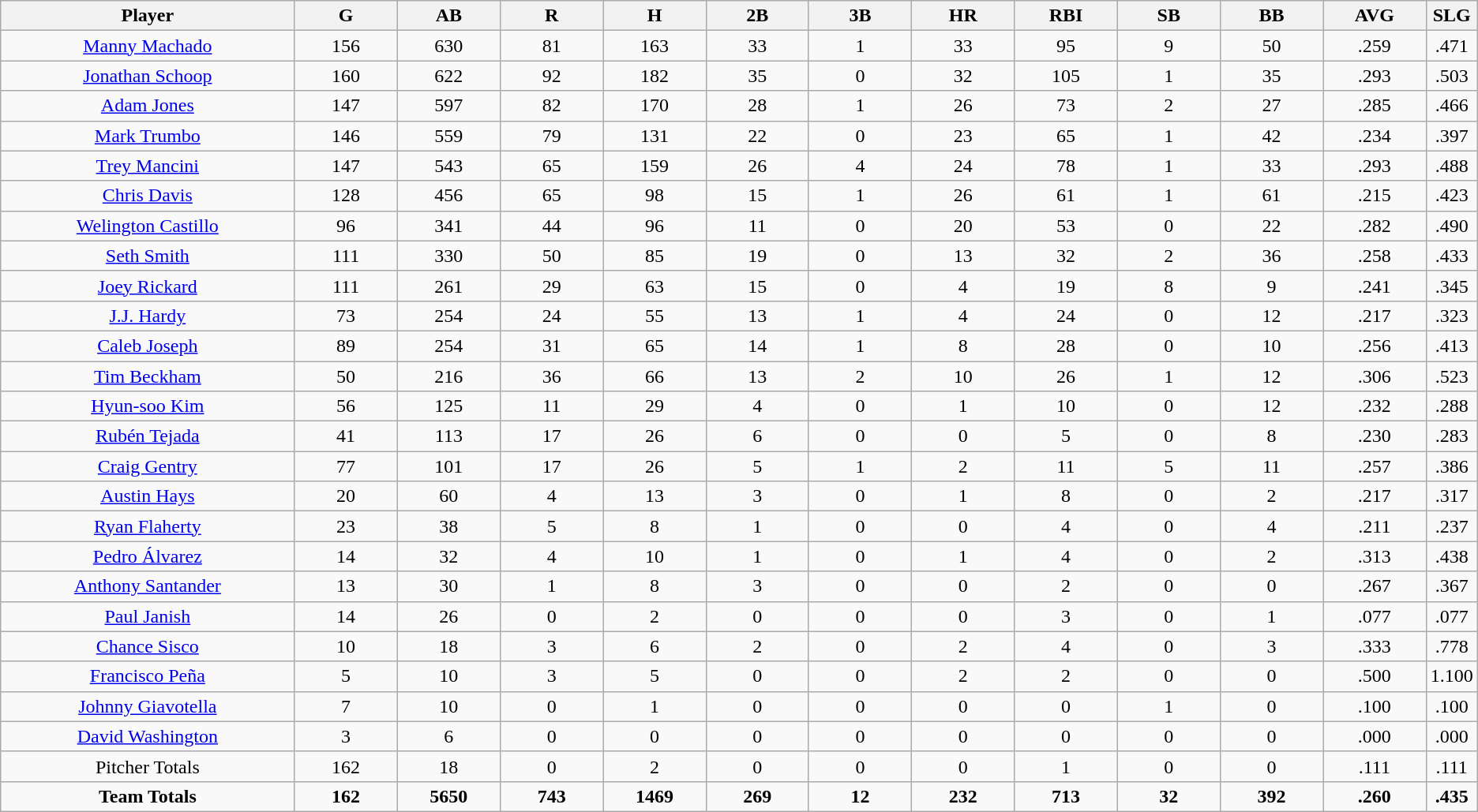<table class=wikitable style="text-align:center">
<tr>
<th bgcolor=#DDDDFF; width="20%">Player</th>
<th bgcolor=#DDDDFF; width="7%">G</th>
<th bgcolor=#DDDDFF; width="7%">AB</th>
<th bgcolor=#DDDDFF; width="7%">R</th>
<th bgcolor=#DDDDFF; width="7%">H</th>
<th bgcolor=#DDDDFF; width="7%">2B</th>
<th bgcolor=#DDDDFF; width="7%">3B</th>
<th bgcolor=#DDDDFF; width="7%">HR</th>
<th bgcolor=#DDDDFF; width="7%">RBI</th>
<th bgcolor=#DDDDFF; width="7%">SB</th>
<th bgcolor=#DDDDFF; width="7%">BB</th>
<th bgcolor=#DDDDFF; width="7%">AVG</th>
<th bgcolor=#DDDDFF; width="7%">SLG</th>
</tr>
<tr>
<td><a href='#'>Manny Machado</a></td>
<td>156</td>
<td>630</td>
<td>81</td>
<td>163</td>
<td>33</td>
<td>1</td>
<td>33</td>
<td>95</td>
<td>9</td>
<td>50</td>
<td>.259</td>
<td>.471</td>
</tr>
<tr>
<td><a href='#'>Jonathan Schoop</a></td>
<td>160</td>
<td>622</td>
<td>92</td>
<td>182</td>
<td>35</td>
<td>0</td>
<td>32</td>
<td>105</td>
<td>1</td>
<td>35</td>
<td>.293</td>
<td>.503</td>
</tr>
<tr>
<td><a href='#'>Adam Jones</a></td>
<td>147</td>
<td>597</td>
<td>82</td>
<td>170</td>
<td>28</td>
<td>1</td>
<td>26</td>
<td>73</td>
<td>2</td>
<td>27</td>
<td>.285</td>
<td>.466</td>
</tr>
<tr>
<td><a href='#'>Mark Trumbo</a></td>
<td>146</td>
<td>559</td>
<td>79</td>
<td>131</td>
<td>22</td>
<td>0</td>
<td>23</td>
<td>65</td>
<td>1</td>
<td>42</td>
<td>.234</td>
<td>.397</td>
</tr>
<tr>
<td><a href='#'>Trey Mancini</a></td>
<td>147</td>
<td>543</td>
<td>65</td>
<td>159</td>
<td>26</td>
<td>4</td>
<td>24</td>
<td>78</td>
<td>1</td>
<td>33</td>
<td>.293</td>
<td>.488</td>
</tr>
<tr>
<td><a href='#'>Chris Davis</a></td>
<td>128</td>
<td>456</td>
<td>65</td>
<td>98</td>
<td>15</td>
<td>1</td>
<td>26</td>
<td>61</td>
<td>1</td>
<td>61</td>
<td>.215</td>
<td>.423</td>
</tr>
<tr>
<td><a href='#'>Welington Castillo</a></td>
<td>96</td>
<td>341</td>
<td>44</td>
<td>96</td>
<td>11</td>
<td>0</td>
<td>20</td>
<td>53</td>
<td>0</td>
<td>22</td>
<td>.282</td>
<td>.490</td>
</tr>
<tr>
<td><a href='#'>Seth Smith</a></td>
<td>111</td>
<td>330</td>
<td>50</td>
<td>85</td>
<td>19</td>
<td>0</td>
<td>13</td>
<td>32</td>
<td>2</td>
<td>36</td>
<td>.258</td>
<td>.433</td>
</tr>
<tr>
<td><a href='#'>Joey Rickard</a></td>
<td>111</td>
<td>261</td>
<td>29</td>
<td>63</td>
<td>15</td>
<td>0</td>
<td>4</td>
<td>19</td>
<td>8</td>
<td>9</td>
<td>.241</td>
<td>.345</td>
</tr>
<tr>
<td><a href='#'>J.J. Hardy</a></td>
<td>73</td>
<td>254</td>
<td>24</td>
<td>55</td>
<td>13</td>
<td>1</td>
<td>4</td>
<td>24</td>
<td>0</td>
<td>12</td>
<td>.217</td>
<td>.323</td>
</tr>
<tr>
<td><a href='#'>Caleb Joseph</a></td>
<td>89</td>
<td>254</td>
<td>31</td>
<td>65</td>
<td>14</td>
<td>1</td>
<td>8</td>
<td>28</td>
<td>0</td>
<td>10</td>
<td>.256</td>
<td>.413</td>
</tr>
<tr>
<td><a href='#'>Tim Beckham</a></td>
<td>50</td>
<td>216</td>
<td>36</td>
<td>66</td>
<td>13</td>
<td>2</td>
<td>10</td>
<td>26</td>
<td>1</td>
<td>12</td>
<td>.306</td>
<td>.523</td>
</tr>
<tr>
<td><a href='#'>Hyun-soo Kim</a></td>
<td>56</td>
<td>125</td>
<td>11</td>
<td>29</td>
<td>4</td>
<td>0</td>
<td>1</td>
<td>10</td>
<td>0</td>
<td>12</td>
<td>.232</td>
<td>.288</td>
</tr>
<tr>
<td><a href='#'>Rubén Tejada</a></td>
<td>41</td>
<td>113</td>
<td>17</td>
<td>26</td>
<td>6</td>
<td>0</td>
<td>0</td>
<td>5</td>
<td>0</td>
<td>8</td>
<td>.230</td>
<td>.283</td>
</tr>
<tr>
<td><a href='#'>Craig Gentry</a></td>
<td>77</td>
<td>101</td>
<td>17</td>
<td>26</td>
<td>5</td>
<td>1</td>
<td>2</td>
<td>11</td>
<td>5</td>
<td>11</td>
<td>.257</td>
<td>.386</td>
</tr>
<tr>
<td><a href='#'>Austin Hays</a></td>
<td>20</td>
<td>60</td>
<td>4</td>
<td>13</td>
<td>3</td>
<td>0</td>
<td>1</td>
<td>8</td>
<td>0</td>
<td>2</td>
<td>.217</td>
<td>.317</td>
</tr>
<tr>
<td><a href='#'>Ryan Flaherty</a></td>
<td>23</td>
<td>38</td>
<td>5</td>
<td>8</td>
<td>1</td>
<td>0</td>
<td>0</td>
<td>4</td>
<td>0</td>
<td>4</td>
<td>.211</td>
<td>.237</td>
</tr>
<tr>
<td><a href='#'>Pedro Álvarez</a></td>
<td>14</td>
<td>32</td>
<td>4</td>
<td>10</td>
<td>1</td>
<td>0</td>
<td>1</td>
<td>4</td>
<td>0</td>
<td>2</td>
<td>.313</td>
<td>.438</td>
</tr>
<tr>
<td><a href='#'>Anthony Santander</a></td>
<td>13</td>
<td>30</td>
<td>1</td>
<td>8</td>
<td>3</td>
<td>0</td>
<td>0</td>
<td>2</td>
<td>0</td>
<td>0</td>
<td>.267</td>
<td>.367</td>
</tr>
<tr>
<td><a href='#'>Paul Janish</a></td>
<td>14</td>
<td>26</td>
<td>0</td>
<td>2</td>
<td>0</td>
<td>0</td>
<td>0</td>
<td>3</td>
<td>0</td>
<td>1</td>
<td>.077</td>
<td>.077</td>
</tr>
<tr>
<td><a href='#'>Chance Sisco</a></td>
<td>10</td>
<td>18</td>
<td>3</td>
<td>6</td>
<td>2</td>
<td>0</td>
<td>2</td>
<td>4</td>
<td>0</td>
<td>3</td>
<td>.333</td>
<td>.778</td>
</tr>
<tr>
<td><a href='#'>Francisco Peña</a></td>
<td>5</td>
<td>10</td>
<td>3</td>
<td>5</td>
<td>0</td>
<td>0</td>
<td>2</td>
<td>2</td>
<td>0</td>
<td>0</td>
<td>.500</td>
<td>1.100</td>
</tr>
<tr>
<td><a href='#'>Johnny Giavotella</a></td>
<td>7</td>
<td>10</td>
<td>0</td>
<td>1</td>
<td>0</td>
<td>0</td>
<td>0</td>
<td>0</td>
<td>1</td>
<td>0</td>
<td>.100</td>
<td>.100</td>
</tr>
<tr>
<td><a href='#'>David Washington</a></td>
<td>3</td>
<td>6</td>
<td>0</td>
<td>0</td>
<td>0</td>
<td>0</td>
<td>0</td>
<td>0</td>
<td>0</td>
<td>0</td>
<td>.000</td>
<td>.000</td>
</tr>
<tr>
<td>Pitcher Totals</td>
<td>162</td>
<td>18</td>
<td>0</td>
<td>2</td>
<td>0</td>
<td>0</td>
<td>0</td>
<td>1</td>
<td>0</td>
<td>0</td>
<td>.111</td>
<td>.111</td>
</tr>
<tr>
<td><strong>Team Totals</strong></td>
<td><strong>162</strong></td>
<td><strong>5650</strong></td>
<td><strong>743</strong></td>
<td><strong>1469</strong></td>
<td><strong>269</strong></td>
<td><strong>12</strong></td>
<td><strong>232</strong></td>
<td><strong>713</strong></td>
<td><strong>32</strong></td>
<td><strong>392</strong></td>
<td><strong>.260</strong></td>
<td><strong>.435</strong></td>
</tr>
</table>
